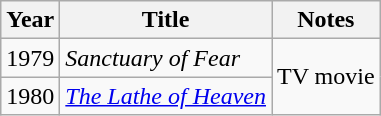<table class="wikitable">
<tr>
<th>Year</th>
<th>Title</th>
<th>Notes</th>
</tr>
<tr>
<td>1979</td>
<td><em>Sanctuary of Fear</em></td>
<td rowspan=2>TV movie</td>
</tr>
<tr>
<td>1980</td>
<td><em><a href='#'>The Lathe of Heaven</a></em></td>
</tr>
</table>
